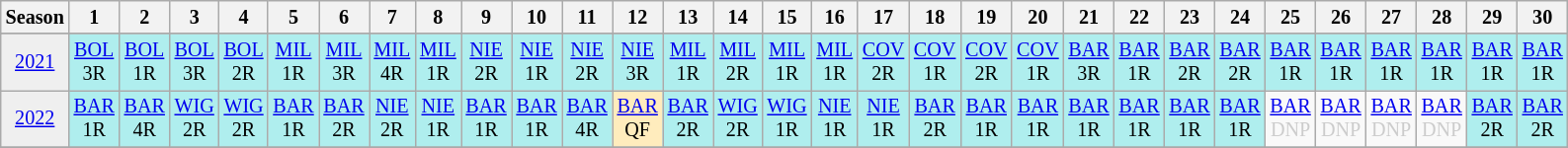<table class="wikitable" style="width:20%; margin:0; font-size:84%">
<tr>
<th>Season</th>
<th>1</th>
<th>2</th>
<th>3</th>
<th>4</th>
<th>5</th>
<th>6</th>
<th>7</th>
<th>8</th>
<th>9</th>
<th>10</th>
<th>11</th>
<th>12</th>
<th>13</th>
<th>14</th>
<th>15</th>
<th>16</th>
<th>17</th>
<th>18</th>
<th>19</th>
<th>20</th>
<th>21</th>
<th>22</th>
<th>23</th>
<th>24</th>
<th>25</th>
<th>26</th>
<th>27</th>
<th>28</th>
<th>29</th>
<th>30</th>
</tr>
<tr>
</tr>
<tr>
<td style="text-align:center; background:#efefef;"><a href='#'>2021</a></td>
<td style="text-align:center; background:#afeeee;"><a href='#'>BOL</a><br>3R</td>
<td style="text-align:center; background:#afeeee;"><a href='#'>BOL</a><br>1R</td>
<td style="text-align:center; background:#afeeee;"><a href='#'>BOL</a><br>3R</td>
<td style="text-align:center; background:#afeeee;"><a href='#'>BOL</a><br>2R</td>
<td style="text-align:center; background:#afeeee;"><a href='#'>MIL</a><br>1R</td>
<td style="text-align:center; background:#afeeee;"><a href='#'>MIL</a><br>3R</td>
<td style="text-align:center; background:#afeeee;"><a href='#'>MIL</a><br>4R</td>
<td style="text-align:center; background:#afeeee;"><a href='#'>MIL</a><br>1R</td>
<td style="text-align:center; background:#afeeee;"><a href='#'>NIE</a><br>2R</td>
<td style="text-align:center; background:#afeeee;"><a href='#'>NIE</a><br>1R</td>
<td style="text-align:center; background:#afeeee;"><a href='#'>NIE</a><br>2R</td>
<td style="text-align:center; background:#afeeee;"><a href='#'>NIE</a><br>3R</td>
<td style="text-align:center; background:#afeeee;"><a href='#'>MIL</a><br>1R</td>
<td style="text-align:center; background:#afeeee;"><a href='#'>MIL</a><br>2R</td>
<td style="text-align:center; background:#afeeee;"><a href='#'>MIL</a><br>1R</td>
<td style="text-align:center; background:#afeeee;"><a href='#'>MIL</a><br>1R</td>
<td style="text-align:center; background:#afeeee;"><a href='#'>COV</a><br>2R</td>
<td style="text-align:center; background:#afeeee;"><a href='#'>COV</a><br>1R</td>
<td style="text-align:center; background:#afeeee;"><a href='#'>COV</a><br>2R</td>
<td style="text-align:center; background:#afeeee;"><a href='#'>COV</a><br>1R</td>
<td style="text-align:center; background:#afeeee;"><a href='#'>BAR</a><br>3R</td>
<td style="text-align:center; background:#afeeee;"><a href='#'>BAR</a><br>1R</td>
<td style="text-align:center; background:#afeeee;"><a href='#'>BAR</a><br>2R</td>
<td style="text-align:center; background:#afeeee;"><a href='#'>BAR</a><br>2R</td>
<td style="text-align:center; background:#afeeee;"><a href='#'>BAR</a><br>1R</td>
<td style="text-align:center; background:#afeeee;"><a href='#'>BAR</a><br>1R</td>
<td style="text-align:center; background:#afeeee;"><a href='#'>BAR</a><br>1R</td>
<td style="text-align:center; background:#afeeee;"><a href='#'>BAR</a><br>1R</td>
<td style="text-align:center; background:#afeeee;"><a href='#'>BAR</a><br>1R</td>
<td style="text-align:center; background:#afeeee;"><a href='#'>BAR</a><br>1R</td>
</tr>
<tr>
<td style="text-align:center; background:#efefef;"><a href='#'>2022</a></td>
<td style="text-align:center; background:#afeeee;"><a href='#'>BAR</a><br>1R</td>
<td style="text-align:center; background:#afeeee;"><a href='#'>BAR</a><br>4R</td>
<td style="text-align:center; background:#afeeee;"><a href='#'>WIG</a><br>2R</td>
<td style="text-align:center; background:#afeeee;"><a href='#'>WIG</a><br>2R</td>
<td style="text-align:center; background:#afeeee;"><a href='#'>BAR</a><br>1R</td>
<td style="text-align:center; background:#afeeee;"><a href='#'>BAR</a><br>2R</td>
<td style="text-align:center; background:#afeeee;"><a href='#'>NIE</a><br>2R</td>
<td style="text-align:center; background:#afeeee;"><a href='#'>NIE</a><br>1R</td>
<td style="text-align:center; background:#afeeee;"><a href='#'>BAR</a><br>1R</td>
<td style="text-align:center; background:#afeeee;"><a href='#'>BAR</a><br>1R</td>
<td style="text-align:center; background:#afeeee;"><a href='#'>BAR</a><br>4R</td>
<td style="text-align:center; background:#ffecbd;"><a href='#'>BAR</a><br>QF</td>
<td style="text-align:center; background:#afeeee;"><a href='#'>BAR</a><br>2R</td>
<td style="text-align:center; background:#afeeee;"><a href='#'>WIG</a><br>2R</td>
<td style="text-align:center; background:#afeeee;"><a href='#'>WIG</a><br>1R</td>
<td style="text-align:center; background:#afeeee;"><a href='#'>NIE</a><br>1R</td>
<td style="text-align:center; background:#afeeee;"><a href='#'>NIE</a><br>1R</td>
<td style="text-align:center; background:#afeeee;"><a href='#'>BAR</a><br>2R</td>
<td style="text-align:center; background:#afeeee;"><a href='#'>BAR</a><br>1R</td>
<td style="text-align:center; background:#afeeee;"><a href='#'>BAR</a><br>1R</td>
<td style="text-align:center; background:#afeeee;"><a href='#'>BAR</a><br>1R</td>
<td style="text-align:center; background:#afeeee;"><a href='#'>BAR</a><br>1R</td>
<td style="text-align:center; background:#afeeee;"><a href='#'>BAR</a><br>1R</td>
<td style="text-align:center; background:#afeeee;"><a href='#'>BAR</a><br>1R</td>
<td style="text-align:center; color:#ccc;"><a href='#'>BAR</a><br>DNP</td>
<td style="text-align:center; color:#ccc;"><a href='#'>BAR</a><br>DNP</td>
<td style="text-align:center; color:#ccc;"><a href='#'>BAR</a><br>DNP</td>
<td style="text-align:center; color:#ccc;"><a href='#'>BAR</a><br>DNP</td>
<td style="text-align:center; background:#afeeee;"><a href='#'>BAR</a><br>2R</td>
<td style="text-align:center; background:#afeeee;"><a href='#'>BAR</a><br>2R</td>
</tr>
<tr>
</tr>
</table>
